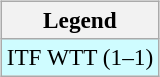<table>
<tr valign=top>
<td><br><table class="wikitable" style=font-size:97%>
<tr>
<th>Legend</th>
</tr>
<tr style="background:#cffcff;">
<td>ITF WTT (1–1)</td>
</tr>
</table>
</td>
<td></td>
</tr>
</table>
